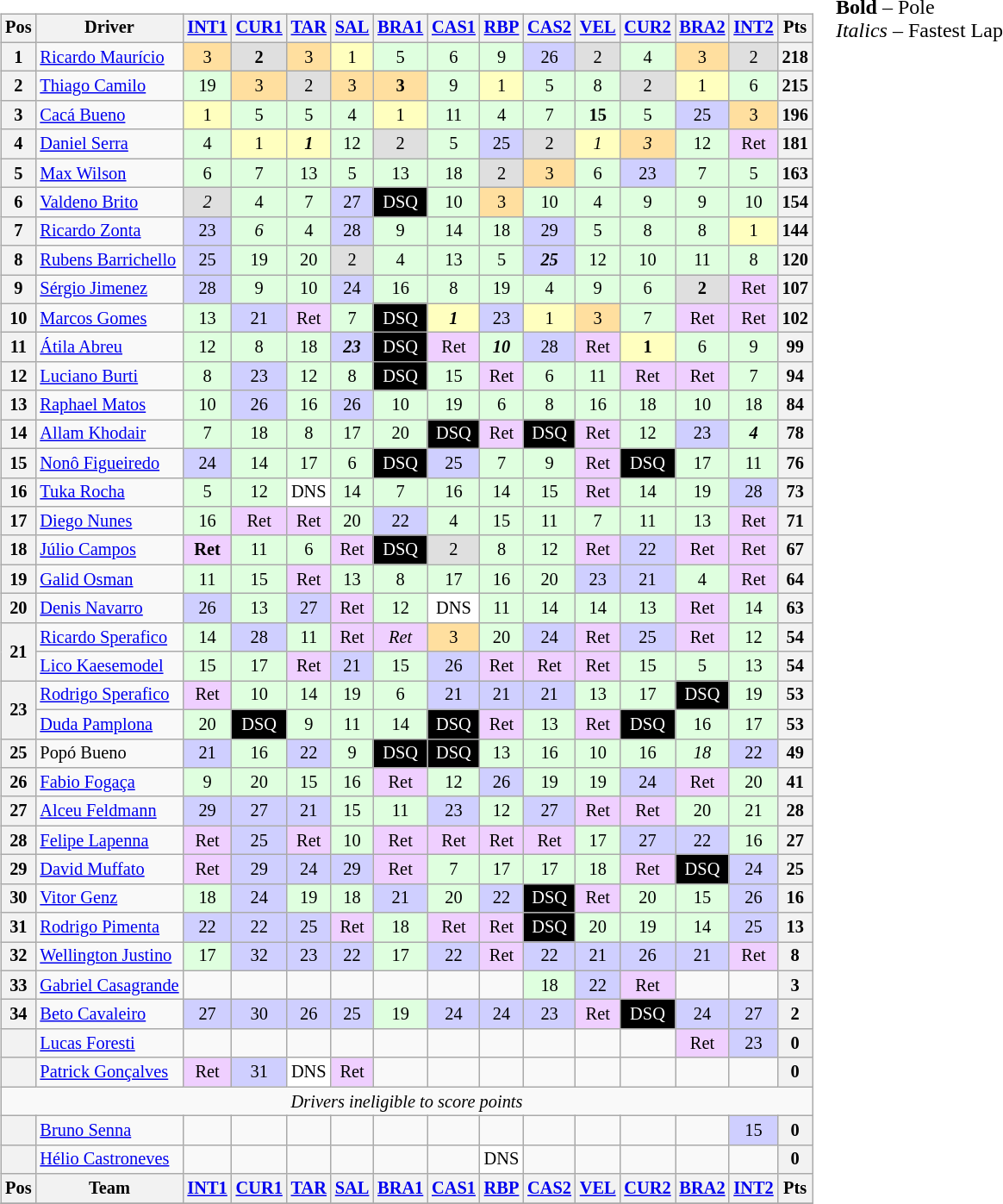<table>
<tr>
<td valign="top"><br><table class="wikitable" style="font-size: 85%; text-align: center;">
<tr valign="top">
<th valign="middle">Pos</th>
<th valign="middle">Driver</th>
<th><a href='#'>INT1</a></th>
<th><a href='#'>CUR1</a></th>
<th><a href='#'>TAR</a></th>
<th><a href='#'>SAL</a></th>
<th><a href='#'>BRA1</a></th>
<th><a href='#'>CAS1</a></th>
<th><a href='#'>RBP</a></th>
<th><a href='#'>CAS2</a></th>
<th><a href='#'>VEL</a></th>
<th><a href='#'>CUR2</a></th>
<th><a href='#'>BRA2</a></th>
<th><a href='#'>INT2</a></th>
<th valign="middle">Pts</th>
</tr>
<tr>
<th>1</th>
<td align=left><a href='#'>Ricardo Maurício</a></td>
<td style="background:#FFDF9F;">3</td>
<td style="background:#DFDFDF;"><strong>2</strong></td>
<td style="background:#FFDF9F;">3</td>
<td style="background:#FFFFBF;">1</td>
<td style="background:#DFFFDF;">5</td>
<td style="background:#DFFFDF;">6</td>
<td style="background:#DFFFDF;">9</td>
<td style="background:#cfcfff;">26</td>
<td style="background:#DFDFDF;">2</td>
<td style="background:#DFFFDF;">4</td>
<td style="background:#FFDF9F;">3</td>
<td style="background:#DFDFDF;">2</td>
<th>218</th>
</tr>
<tr>
<th>2</th>
<td align=left><a href='#'>Thiago Camilo</a></td>
<td style="background:#DFFFDF;">19</td>
<td style="background:#FFDF9F;">3</td>
<td style="background:#DFDFDF;">2</td>
<td style="background:#FFDF9F;">3</td>
<td style="background:#FFDF9F;"><strong>3</strong></td>
<td style="background:#DFFFDF;">9</td>
<td style="background:#FFFFBF;">1</td>
<td style="background:#DFFFDF;">5</td>
<td style="background:#DFFFDF;">8</td>
<td style="background:#DFDFDF;">2</td>
<td style="background:#FFFFBF;">1</td>
<td style="background:#DFFFDF;">6</td>
<th>215</th>
</tr>
<tr>
<th>3</th>
<td align=left><a href='#'>Cacá Bueno</a></td>
<td style="background:#FFFFBF;">1</td>
<td style="background:#DFFFDF;">5</td>
<td style="background:#DFFFDF;">5</td>
<td style="background:#DFFFDF;">4</td>
<td style="background:#FFFFBF;">1</td>
<td style="background:#DFFFDF;">11</td>
<td style="background:#DFFFDF;">4</td>
<td style="background:#DFFFDF;">7</td>
<td style="background:#DFFFDF;"><strong>15</strong></td>
<td style="background:#DFFFDF;">5</td>
<td style="background:#cfcfff;">25</td>
<td style="background:#FFDF9F;">3</td>
<th>196</th>
</tr>
<tr>
<th>4</th>
<td align=left><a href='#'>Daniel Serra</a></td>
<td style="background:#DFFFDF;">4</td>
<td style="background:#FFFFBF;">1</td>
<td style="background:#FFFFBF;"><strong><em>1</em></strong></td>
<td style="background:#DFFFDF;">12</td>
<td style="background:#DFDFDF;">2</td>
<td style="background:#DFFFDF;">5</td>
<td style="background:#cfcfff;">25</td>
<td style="background:#DFDFDF;">2</td>
<td style="background:#FFFFBF;"><em>1</em></td>
<td style="background:#FFDF9F;"><em>3</em></td>
<td style="background:#DFFFDF;">12</td>
<td style="background:#efcfff;">Ret</td>
<th>181</th>
</tr>
<tr>
<th>5</th>
<td align=left><a href='#'>Max Wilson</a></td>
<td style="background:#DFFFDF;">6</td>
<td style="background:#DFFFDF;">7</td>
<td style="background:#DFFFDF;">13</td>
<td style="background:#DFFFDF;">5</td>
<td style="background:#DFFFDF;">13</td>
<td style="background:#DFFFDF;">18</td>
<td style="background:#DFDFDF;">2</td>
<td style="background:#FFDF9F;">3</td>
<td style="background:#DFFFDF;">6</td>
<td style="background:#cfcfff;">23</td>
<td style="background:#DFFFDF;">7</td>
<td style="background:#DFFFDF;">5</td>
<th>163</th>
</tr>
<tr>
<th>6</th>
<td align=left><a href='#'>Valdeno Brito</a></td>
<td style="background:#DFDFDF;"><em>2</em></td>
<td style="background:#DFFFDF;">4</td>
<td style="background:#DFFFDF;">7</td>
<td style="background:#cfcfff;">27</td>
<td style="background:black; color:white;">DSQ</td>
<td style="background:#DFFFDF;">10</td>
<td style="background:#FFDF9F;">3</td>
<td style="background:#DFFFDF;">10</td>
<td style="background:#DFFFDF;">4</td>
<td style="background:#DFFFDF;">9</td>
<td style="background:#DFFFDF;">9</td>
<td style="background:#DFFFDF;">10</td>
<th>154</th>
</tr>
<tr>
<th>7</th>
<td align=left><a href='#'>Ricardo Zonta</a></td>
<td style="background:#cfcfff;">23</td>
<td style="background:#DFFFDF;"><em>6</em></td>
<td style="background:#DFFFDF;">4</td>
<td style="background:#cfcfff;">28</td>
<td style="background:#DFFFDF;">9</td>
<td style="background:#DFFFDF;">14</td>
<td style="background:#DFFFDF;">18</td>
<td style="background:#cfcfff;">29</td>
<td style="background:#DFFFDF;">5</td>
<td style="background:#DFFFDF;">8</td>
<td style="background:#DFFFDF;">8</td>
<td style="background:#FFFFBF;">1</td>
<th>144</th>
</tr>
<tr>
<th>8</th>
<td align=left><a href='#'>Rubens Barrichello</a></td>
<td style="background:#cfcfff;">25</td>
<td style="background:#DFFFDF;">19</td>
<td style="background:#DFFFDF;">20</td>
<td style="background:#DFDFDF;">2</td>
<td style="background:#DFFFDF;">4</td>
<td style="background:#DFFFDF;">13</td>
<td style="background:#DFFFDF;">5</td>
<td style="background:#cfcfff;"><strong><em>25</em></strong></td>
<td style="background:#DFFFDF;">12</td>
<td style="background:#DFFFDF;">10</td>
<td style="background:#DFFFDF;">11</td>
<td style="background:#DFFFDF;">8</td>
<th>120</th>
</tr>
<tr>
<th>9</th>
<td align=left><a href='#'>Sérgio Jimenez</a></td>
<td style="background:#cfcfff;">28</td>
<td style="background:#DFFFDF;">9</td>
<td style="background:#DFFFDF;">10</td>
<td style="background:#cfcfff;">24</td>
<td style="background:#DFFFDF;">16</td>
<td style="background:#DFFFDF;">8</td>
<td style="background:#DFFFDF;">19</td>
<td style="background:#DFFFDF;">4</td>
<td style="background:#DFFFDF;">9</td>
<td style="background:#DFFFDF;">6</td>
<td style="background:#DFDFDF;"><strong>2</strong></td>
<td style="background:#efcfff;">Ret</td>
<th>107</th>
</tr>
<tr>
<th>10</th>
<td align=left><a href='#'>Marcos Gomes</a></td>
<td style="background:#DFFFDF;">13</td>
<td style="background:#cfcfff;">21</td>
<td style="background:#efcfff;">Ret</td>
<td style="background:#DFFFDF;">7</td>
<td style="background:black; color:white;">DSQ</td>
<td style="background:#FFFFBF;"><strong><em>1</em></strong></td>
<td style="background:#cfcfff;">23</td>
<td style="background:#FFFFBF;">1</td>
<td style="background:#FFDF9F;">3</td>
<td style="background:#DFFFDF;">7</td>
<td style="background:#efcfff;">Ret</td>
<td style="background:#efcfff;">Ret</td>
<th>102</th>
</tr>
<tr>
<th>11</th>
<td align=left><a href='#'>Átila Abreu</a></td>
<td style="background:#DFFFDF;">12</td>
<td style="background:#DFFFDF;">8</td>
<td style="background:#DFFFDF;">18</td>
<td style="background:#cfcfff;"><strong><em>23</em></strong></td>
<td style="background:black; color:white;">DSQ</td>
<td style="background:#efcfff;">Ret</td>
<td style="background:#DFFFDF;"><strong><em>10</em></strong></td>
<td style="background:#cfcfff;">28</td>
<td style="background:#efcfff;">Ret</td>
<td style="background:#FFFFBF;"><strong>1</strong></td>
<td style="background:#DFFFDF;">6</td>
<td style="background:#DFFFDF;">9</td>
<th>99</th>
</tr>
<tr>
<th>12</th>
<td align=left><a href='#'>Luciano Burti</a></td>
<td style="background:#DFFFDF;">8</td>
<td style="background:#cfcfff;">23</td>
<td style="background:#DFFFDF;">12</td>
<td style="background:#DFFFDF;">8</td>
<td style="background:black; color:white;">DSQ</td>
<td style="background:#DFFFDF;">15</td>
<td style="background:#efcfff;">Ret</td>
<td style="background:#DFFFDF;">6</td>
<td style="background:#DFFFDF;">11</td>
<td style="background:#efcfff;">Ret</td>
<td style="background:#efcfff;">Ret</td>
<td style="background:#DFFFDF;">7</td>
<th>94</th>
</tr>
<tr>
<th>13</th>
<td align=left><a href='#'>Raphael Matos</a></td>
<td style="background:#DFFFDF;">10</td>
<td style="background:#cfcfff;">26</td>
<td style="background:#DFFFDF;">16</td>
<td style="background:#cfcfff;">26</td>
<td style="background:#DFFFDF;">10</td>
<td style="background:#DFFFDF;">19</td>
<td style="background:#DFFFDF;">6</td>
<td style="background:#DFFFDF;">8</td>
<td style="background:#DFFFDF;">16</td>
<td style="background:#DFFFDF;">18</td>
<td style="background:#DFFFDF;">10</td>
<td style="background:#DFFFDF;">18</td>
<th>84</th>
</tr>
<tr>
<th>14</th>
<td align=left><a href='#'>Allam Khodair</a></td>
<td style="background:#DFFFDF;">7</td>
<td style="background:#DFFFDF;">18</td>
<td style="background:#DFFFDF;">8</td>
<td style="background:#DFFFDF;">17</td>
<td style="background:#DFFFDF;">20</td>
<td style="background:black; color:white;">DSQ</td>
<td style="background:#efcfff;">Ret</td>
<td style="background:black; color:white;">DSQ</td>
<td style="background:#efcfff;">Ret</td>
<td style="background:#DFFFDF;">12</td>
<td style="background:#cfcfff;">23</td>
<td style="background:#DFFFDF;"><strong><em>4</em></strong></td>
<th>78</th>
</tr>
<tr>
<th>15</th>
<td align=left><a href='#'>Nonô Figueiredo</a></td>
<td style="background:#cfcfff;">24</td>
<td style="background:#DFFFDF;">14</td>
<td style="background:#DFFFDF;">17</td>
<td style="background:#DFFFDF;">6</td>
<td style="background:black; color:white;">DSQ</td>
<td style="background:#cfcfff;">25</td>
<td style="background:#DFFFDF;">7</td>
<td style="background:#DFFFDF;">9</td>
<td style="background:#efcfff;">Ret</td>
<td style="background:black; color:white;">DSQ</td>
<td style="background:#DFFFDF;">17</td>
<td style="background:#DFFFDF;">11</td>
<th>76</th>
</tr>
<tr>
<th>16</th>
<td align=left><a href='#'>Tuka Rocha</a></td>
<td style="background:#DFFFDF;">5</td>
<td style="background:#DFFFDF;">12</td>
<td style="background:#FFFFFF;">DNS</td>
<td style="background:#DFFFDF;">14</td>
<td style="background:#DFFFDF;">7</td>
<td style="background:#DFFFDF;">16</td>
<td style="background:#DFFFDF;">14</td>
<td style="background:#DFFFDF;">15</td>
<td style="background:#efcfff;">Ret</td>
<td style="background:#DFFFDF;">14</td>
<td style="background:#DFFFDF;">19</td>
<td style="background:#cfcfff;">28</td>
<th>73</th>
</tr>
<tr>
<th>17</th>
<td align=left><a href='#'>Diego Nunes</a></td>
<td style="background:#DFFFDF;">16</td>
<td style="background:#efcfff;">Ret</td>
<td style="background:#efcfff;">Ret</td>
<td style="background:#DFFFDF;">20</td>
<td style="background:#cfcfff;">22</td>
<td style="background:#DFFFDF;">4</td>
<td style="background:#DFFFDF;">15</td>
<td style="background:#DFFFDF;">11</td>
<td style="background:#DFFFDF;">7</td>
<td style="background:#DFFFDF;">11</td>
<td style="background:#DFFFDF;">13</td>
<td style="background:#efcfff;">Ret</td>
<th>71</th>
</tr>
<tr>
<th>18</th>
<td align=left><a href='#'>Júlio Campos</a></td>
<td style="background:#efcfff;"><strong>Ret</strong></td>
<td style="background:#DFFFDF;">11</td>
<td style="background:#DFFFDF;">6</td>
<td style="background:#efcfff;">Ret</td>
<td style="background:black; color:white;">DSQ</td>
<td style="background:#DFDFDF;">2</td>
<td style="background:#DFFFDF;">8</td>
<td style="background:#DFFFDF;">12</td>
<td style="background:#efcfff;">Ret</td>
<td style="background:#cfcfff;">22</td>
<td style="background:#efcfff;">Ret</td>
<td style="background:#efcfff;">Ret</td>
<th>67</th>
</tr>
<tr>
<th>19</th>
<td align=left><a href='#'>Galid Osman</a></td>
<td style="background:#DFFFDF;">11</td>
<td style="background:#DFFFDF;">15</td>
<td style="background:#efcfff;">Ret</td>
<td style="background:#DFFFDF;">13</td>
<td style="background:#DFFFDF;">8</td>
<td style="background:#DFFFDF;">17</td>
<td style="background:#DFFFDF;">16</td>
<td style="background:#DFFFDF;">20</td>
<td style="background:#cfcfff;">23</td>
<td style="background:#cfcfff;">21</td>
<td style="background:#DFFFDF;">4</td>
<td style="background:#efcfff;">Ret</td>
<th>64</th>
</tr>
<tr>
<th>20</th>
<td align=left><a href='#'>Denis Navarro</a></td>
<td style="background:#cfcfff;">26</td>
<td style="background:#DFFFDF;">13</td>
<td style="background:#cfcfff;">27</td>
<td style="background:#efcfff;">Ret</td>
<td style="background:#DFFFDF;">12</td>
<td style="background:#FFFFFF;">DNS</td>
<td style="background:#DFFFDF;">11</td>
<td style="background:#DFFFDF;">14</td>
<td style="background:#DFFFDF;">14</td>
<td style="background:#DFFFDF;">13</td>
<td style="background:#efcfff;">Ret</td>
<td style="background:#DFFFDF;">14</td>
<th>63</th>
</tr>
<tr>
<th rowspan=2>21</th>
<td align=left><a href='#'>Ricardo Sperafico</a></td>
<td style="background:#DFFFDF;">14</td>
<td style="background:#cfcfff;">28</td>
<td style="background:#DFFFDF;">11</td>
<td style="background:#efcfff;">Ret</td>
<td style="background:#efcfff;"><em>Ret</em></td>
<td style="background:#FFDF9F;">3</td>
<td style="background:#DFFFDF;">20</td>
<td style="background:#cfcfff;">24</td>
<td style="background:#efcfff;">Ret</td>
<td style="background:#cfcfff;">25</td>
<td style="background:#efcfff;">Ret</td>
<td style="background:#DFFFDF;">12</td>
<th>54</th>
</tr>
<tr>
<td align=left><a href='#'>Lico Kaesemodel</a></td>
<td style="background:#DFFFDF;">15</td>
<td style="background:#DFFFDF;">17</td>
<td style="background:#efcfff;">Ret</td>
<td style="background:#cfcfff;">21</td>
<td style="background:#DFFFDF;">15</td>
<td style="background:#cfcfff;">26</td>
<td style="background:#efcfff;">Ret</td>
<td style="background:#efcfff;">Ret</td>
<td style="background:#efcfff;">Ret</td>
<td style="background:#DFFFDF;">15</td>
<td style="background:#DFFFDF;">5</td>
<td style="background:#DFFFDF;">13</td>
<th>54</th>
</tr>
<tr>
<th rowspan=2>23</th>
<td align=left><a href='#'>Rodrigo Sperafico</a></td>
<td style="background:#efcfff;">Ret</td>
<td style="background:#DFFFDF;">10</td>
<td style="background:#DFFFDF;">14</td>
<td style="background:#DFFFDF;">19</td>
<td style="background:#DFFFDF;">6</td>
<td style="background:#cfcfff;">21</td>
<td style="background:#cfcfff;">21</td>
<td style="background:#cfcfff;">21</td>
<td style="background:#DFFFDF;">13</td>
<td style="background:#DFFFDF;">17</td>
<td style="background:black; color:white;">DSQ</td>
<td style="background:#DFFFDF;">19</td>
<th>53</th>
</tr>
<tr>
<td align=left><a href='#'>Duda Pamplona</a></td>
<td style="background:#DFFFDF;">20</td>
<td style="background:black; color:white;">DSQ</td>
<td style="background:#DFFFDF;">9</td>
<td style="background:#DFFFDF;">11</td>
<td style="background:#DFFFDF;">14</td>
<td style="background:black; color:white;">DSQ</td>
<td style="background:#efcfff;">Ret</td>
<td style="background:#DFFFDF;">13</td>
<td style="background:#efcfff;">Ret</td>
<td style="background:black; color:white;">DSQ</td>
<td style="background:#DFFFDF;">16</td>
<td style="background:#DFFFDF;">17</td>
<th>53</th>
</tr>
<tr>
<th>25</th>
<td align=left>Popó Bueno</td>
<td style="background:#cfcfff;">21</td>
<td style="background:#DFFFDF;">16</td>
<td style="background:#cfcfff;">22</td>
<td style="background:#DFFFDF;">9</td>
<td style="background:black; color:white;">DSQ</td>
<td style="background:black; color:white;">DSQ</td>
<td style="background:#DFFFDF;">13</td>
<td style="background:#DFFFDF;">16</td>
<td style="background:#DFFFDF;">10</td>
<td style="background:#DFFFDF;">16</td>
<td style="background:#DFFFDF;"><em>18</em></td>
<td style="background:#cfcfff;">22</td>
<th>49</th>
</tr>
<tr>
<th>26</th>
<td align=left><a href='#'>Fabio Fogaça</a></td>
<td style="background:#DFFFDF;">9</td>
<td style="background:#DFFFDF;">20</td>
<td style="background:#DFFFDF;">15</td>
<td style="background:#DFFFDF;">16</td>
<td style="background:#efcfff;">Ret</td>
<td style="background:#DFFFDF;">12</td>
<td style="background:#cfcfff;">26</td>
<td style="background:#DFFFDF;">19</td>
<td style="background:#DFFFDF;">19</td>
<td style="background:#cfcfff;">24</td>
<td style="background:#efcfff;">Ret</td>
<td style="background:#DFFFDF;">20</td>
<th>41</th>
</tr>
<tr>
<th>27</th>
<td align=left><a href='#'>Alceu Feldmann</a></td>
<td style="background:#cfcfff;">29</td>
<td style="background:#cfcfff;">27</td>
<td style="background:#cfcfff;">21</td>
<td style="background:#DFFFDF;">15</td>
<td style="background:#DFFFDF;">11</td>
<td style="background:#cfcfff;">23</td>
<td style="background:#DFFFDF;">12</td>
<td style="background:#cfcfff;">27</td>
<td style="background:#efcfff;">Ret</td>
<td style="background:#efcfff;">Ret</td>
<td style="background:#DFFFDF;">20</td>
<td style="background:#DFFFDF;">21</td>
<th>28</th>
</tr>
<tr>
<th>28</th>
<td align=left><a href='#'>Felipe Lapenna</a></td>
<td style="background:#efcfff;">Ret</td>
<td style="background:#cfcfff;">25</td>
<td style="background:#efcfff;">Ret</td>
<td style="background:#DFFFDF;">10</td>
<td style="background:#efcfff;">Ret</td>
<td style="background:#efcfff;">Ret</td>
<td style="background:#efcfff;">Ret</td>
<td style="background:#efcfff;">Ret</td>
<td style="background:#DFFFDF;">17</td>
<td style="background:#cfcfff;">27</td>
<td style="background:#cfcfff;">22</td>
<td style="background:#DFFFDF;">16</td>
<th>27</th>
</tr>
<tr>
<th>29</th>
<td align=left><a href='#'>David Muffato</a></td>
<td style="background:#efcfff;">Ret</td>
<td style="background:#cfcfff;">29</td>
<td style="background:#cfcfff;">24</td>
<td style="background:#cfcfff;">29</td>
<td style="background:#efcfff;">Ret</td>
<td style="background:#DFFFDF;">7</td>
<td style="background:#DFFFDF;">17</td>
<td style="background:#DFFFDF;">17</td>
<td style="background:#DFFFDF;">18</td>
<td style="background:#efcfff;">Ret</td>
<td style="background:black; color:white;">DSQ</td>
<td style="background:#cfcfff;">24</td>
<th>25</th>
</tr>
<tr>
<th>30</th>
<td align=left><a href='#'>Vitor Genz</a></td>
<td style="background:#DFFFDF;">18</td>
<td style="background:#cfcfff;">24</td>
<td style="background:#DFFFDF;">19</td>
<td style="background:#DFFFDF;">18</td>
<td style="background:#cfcfff;">21</td>
<td style="background:#DFFFDF;">20</td>
<td style="background:#cfcfff;">22</td>
<td style="background:black; color:white;">DSQ</td>
<td style="background:#efcfff;">Ret</td>
<td style="background:#DFFFDF;">20</td>
<td style="background:#DFFFDF;">15</td>
<td style="background:#cfcfff;">26</td>
<th>16</th>
</tr>
<tr>
<th>31</th>
<td align=left><a href='#'>Rodrigo Pimenta</a></td>
<td style="background:#cfcfff;">22</td>
<td style="background:#cfcfff;">22</td>
<td style="background:#cfcfff;">25</td>
<td style="background:#efcfff;">Ret</td>
<td style="background:#DFFFDF;">18</td>
<td style="background:#efcfff;">Ret</td>
<td style="background:#efcfff;">Ret</td>
<td style="background:black; color:white;">DSQ</td>
<td style="background:#DFFFDF;">20</td>
<td style="background:#DFFFDF;">19</td>
<td style="background:#DFFFDF;">14</td>
<td style="background:#cfcfff;">25</td>
<th>13</th>
</tr>
<tr>
<th>32</th>
<td align=left><a href='#'>Wellington Justino</a></td>
<td style="background:#DFFFDF;">17</td>
<td style="background:#cfcfff;">32</td>
<td style="background:#cfcfff;">23</td>
<td style="background:#cfcfff;">22</td>
<td style="background:#DFFFDF;">17</td>
<td style="background:#cfcfff;">22</td>
<td style="background:#efcfff;">Ret</td>
<td style="background:#cfcfff;">22</td>
<td style="background:#cfcfff;">21</td>
<td style="background:#cfcfff;">26</td>
<td style="background:#cfcfff;">21</td>
<td style="background:#efcfff;">Ret</td>
<th>8</th>
</tr>
<tr>
<th>33</th>
<td align=left><a href='#'>Gabriel Casagrande</a></td>
<td></td>
<td></td>
<td></td>
<td></td>
<td></td>
<td></td>
<td></td>
<td style="background:#DFFFDF;">18</td>
<td style="background:#cfcfff;">22</td>
<td style="background:#efcfff;">Ret</td>
<td></td>
<td></td>
<th>3</th>
</tr>
<tr>
<th>34</th>
<td align=left><a href='#'>Beto Cavaleiro</a></td>
<td style="background:#cfcfff;">27</td>
<td style="background:#cfcfff;">30</td>
<td style="background:#cfcfff;">26</td>
<td style="background:#cfcfff;">25</td>
<td style="background:#DFFFDF;">19</td>
<td style="background:#cfcfff;">24</td>
<td style="background:#cfcfff;">24</td>
<td style="background:#cfcfff;">23</td>
<td style="background:#efcfff;">Ret</td>
<td style="background:black; color:white;">DSQ</td>
<td style="background:#cfcfff;">24</td>
<td style="background:#cfcfff;">27</td>
<th>2</th>
</tr>
<tr>
<th></th>
<td align=left><a href='#'>Lucas Foresti</a></td>
<td></td>
<td></td>
<td></td>
<td></td>
<td></td>
<td></td>
<td></td>
<td></td>
<td></td>
<td></td>
<td style="background:#efcfff;">Ret</td>
<td style="background:#cfcfff;">23</td>
<th>0</th>
</tr>
<tr>
<th></th>
<td align=left><a href='#'>Patrick Gonçalves</a></td>
<td style="background:#efcfff;">Ret</td>
<td style="background:#cfcfff;">31</td>
<td style="background:#FFFFFF;">DNS</td>
<td style="background:#efcfff;">Ret</td>
<td></td>
<td></td>
<td></td>
<td></td>
<td></td>
<td></td>
<td></td>
<td></td>
<th>0</th>
</tr>
<tr>
<td colspan=15 align=center><em>Drivers ineligible to score points</em></td>
</tr>
<tr>
<th></th>
<td align=left><a href='#'>Bruno Senna</a></td>
<td></td>
<td></td>
<td></td>
<td></td>
<td></td>
<td></td>
<td></td>
<td></td>
<td></td>
<td></td>
<td></td>
<td style="background:#cfcfff;">15</td>
<th>0</th>
</tr>
<tr>
<th></th>
<td align=left><a href='#'>Hélio Castroneves</a></td>
<td></td>
<td></td>
<td></td>
<td></td>
<td></td>
<td></td>
<td style="background:#FFFFFF;">DNS</td>
<td></td>
<td></td>
<td></td>
<td></td>
<td></td>
<th>0</th>
</tr>
<tr valign="top">
<th valign="middle">Pos</th>
<th valign="middle">Team</th>
<th><a href='#'>INT1</a></th>
<th><a href='#'>CUR1</a></th>
<th><a href='#'>TAR</a></th>
<th><a href='#'>SAL</a></th>
<th><a href='#'>BRA1</a></th>
<th><a href='#'>CAS1</a></th>
<th><a href='#'>RBP</a></th>
<th><a href='#'>CAS2</a></th>
<th><a href='#'>VEL</a></th>
<th><a href='#'>CUR2</a></th>
<th><a href='#'>BRA2</a></th>
<th><a href='#'>INT2</a></th>
<th valign="middle">Pts</th>
</tr>
<tr>
</tr>
</table>
</td>
<td valign="top"><br>
<span><strong>Bold</strong> – Pole<br>
<em>Italics</em> – Fastest Lap</span></td>
</tr>
</table>
